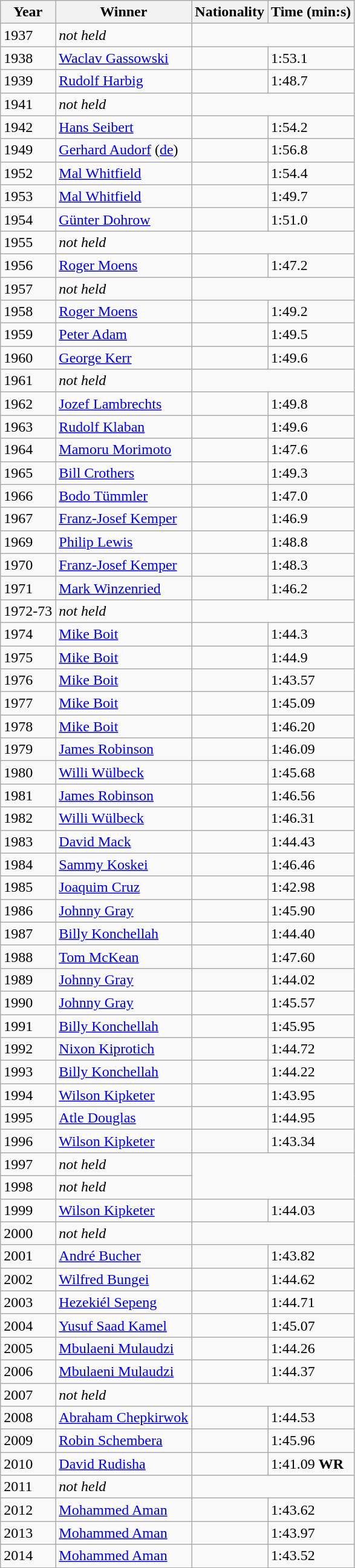<table class="wikitable collapsible collapsed" style="float:left; margin-right:1em">
<tr>
<th>Year</th>
<th>Winner</th>
<th>Nationality</th>
<th>Time (min:s)</th>
</tr>
<tr>
<td>1937</td>
<td><em>not held</em></td>
</tr>
<tr>
<td>1938</td>
<td><a href='#'>Waclav Gassowski</a></td>
<td></td>
<td>1:53.1</td>
</tr>
<tr>
<td>1939</td>
<td><a href='#'>Rudolf Harbig</a></td>
<td></td>
<td>1:48.7</td>
</tr>
<tr>
<td>1941</td>
<td><em>not held</em></td>
</tr>
<tr>
<td>1942</td>
<td><a href='#'>Hans Seibert</a></td>
<td></td>
<td>1:54.2</td>
</tr>
<tr>
<td>1949</td>
<td><a href='#'>Gerhard Audorf</a> (<a href='#'>de</a>)</td>
<td></td>
<td>1:56.8</td>
</tr>
<tr>
<td>1952</td>
<td><a href='#'>Mal Whitfield</a></td>
<td></td>
<td>1:54.4</td>
</tr>
<tr>
<td>1953</td>
<td><a href='#'>Mal Whitfield</a></td>
<td></td>
<td>1:49.7</td>
</tr>
<tr>
<td>1954</td>
<td><a href='#'>Günter Dohrow</a></td>
<td></td>
<td>1:51.0</td>
</tr>
<tr>
<td>1955</td>
<td><em>not held</em></td>
</tr>
<tr>
<td>1956</td>
<td><a href='#'>Roger Moens</a></td>
<td></td>
<td>1:47.2</td>
</tr>
<tr>
<td>1957</td>
<td><em>not held</em></td>
</tr>
<tr>
<td>1958</td>
<td><a href='#'>Roger Moens</a></td>
<td></td>
<td>1:49.2</td>
</tr>
<tr>
<td>1959</td>
<td><a href='#'>Peter Adam</a></td>
<td></td>
<td>1:49.5</td>
</tr>
<tr>
<td>1960</td>
<td><a href='#'>George Kerr</a></td>
<td></td>
<td>1:49.6</td>
</tr>
<tr>
<td>1961</td>
<td><em>not held</em></td>
</tr>
<tr>
<td>1962</td>
<td><a href='#'>Jozef Lambrechts</a></td>
<td></td>
<td>1:49.8</td>
</tr>
<tr>
<td>1963</td>
<td><a href='#'>Rudolf Klaban</a></td>
<td></td>
<td>1:49.6</td>
</tr>
<tr>
<td>1964</td>
<td><a href='#'>Mamoru Morimoto</a></td>
<td></td>
<td>1:47.6</td>
</tr>
<tr>
<td>1965</td>
<td><a href='#'>Bill Crothers</a></td>
<td></td>
<td>1:49.3</td>
</tr>
<tr>
<td>1966</td>
<td><a href='#'>Bodo Tümmler</a></td>
<td></td>
<td>1:47.0</td>
</tr>
<tr>
<td>1967</td>
<td><a href='#'>Franz-Josef Kemper</a></td>
<td></td>
<td>1:46.9</td>
</tr>
<tr>
<td>1969</td>
<td><a href='#'>Philip Lewis</a></td>
<td></td>
<td>1:48.8</td>
</tr>
<tr>
<td>1970</td>
<td><a href='#'>Franz-Josef Kemper</a></td>
<td></td>
<td>1:48.3</td>
</tr>
<tr>
<td>1971</td>
<td><a href='#'>Mark Winzenried</a></td>
<td></td>
<td>1:46.2</td>
</tr>
<tr>
<td>1972-73</td>
<td><em>not held</em></td>
</tr>
<tr>
<td>1974</td>
<td><a href='#'>Mike Boit</a></td>
<td></td>
<td>1:44.3</td>
</tr>
<tr>
<td>1975</td>
<td><a href='#'>Mike Boit</a></td>
<td></td>
<td>1:44.9</td>
</tr>
<tr>
<td>1976</td>
<td><a href='#'>Mike Boit</a></td>
<td></td>
<td>1:43.57</td>
</tr>
<tr>
<td>1977</td>
<td><a href='#'>Mike Boit</a></td>
<td></td>
<td>1:45.09</td>
</tr>
<tr>
<td>1978</td>
<td><a href='#'>Mike Boit</a></td>
<td></td>
<td>1:46.20</td>
</tr>
<tr>
<td>1979</td>
<td><a href='#'>James Robinson</a></td>
<td></td>
<td>1:46.09</td>
</tr>
<tr>
<td>1980</td>
<td><a href='#'>Willi Wülbeck</a></td>
<td></td>
<td>1:45.68</td>
</tr>
<tr>
<td>1981</td>
<td><a href='#'>James Robinson</a></td>
<td></td>
<td>1:46.56</td>
</tr>
<tr>
<td>1982</td>
<td><a href='#'>Willi Wülbeck</a></td>
<td></td>
<td>1:46.31</td>
</tr>
<tr>
<td>1983</td>
<td><a href='#'>David Mack</a></td>
<td></td>
<td>1:44.43</td>
</tr>
<tr>
<td>1984</td>
<td><a href='#'>Sammy Koskei</a></td>
<td></td>
<td>1:46.46</td>
</tr>
<tr>
<td>1985</td>
<td><a href='#'>Joaquim Cruz</a></td>
<td></td>
<td>1:42.98</td>
</tr>
<tr>
<td>1986</td>
<td><a href='#'>Johnny Gray</a></td>
<td></td>
<td>1:45.90</td>
</tr>
<tr>
<td>1987</td>
<td><a href='#'>Billy Konchellah</a></td>
<td></td>
<td>1:44.40</td>
</tr>
<tr>
<td>1988</td>
<td><a href='#'>Tom McKean</a></td>
<td></td>
<td>1:47.60</td>
</tr>
<tr>
<td>1989</td>
<td><a href='#'>Johnny Gray</a></td>
<td></td>
<td>1:44.02</td>
</tr>
<tr>
<td>1990</td>
<td><a href='#'>Johnny Gray</a></td>
<td></td>
<td>1:45.57</td>
</tr>
<tr>
<td>1991</td>
<td><a href='#'>Billy Konchellah</a></td>
<td></td>
<td>1:45.95</td>
</tr>
<tr>
<td>1992</td>
<td><a href='#'>Nixon Kiprotich</a></td>
<td></td>
<td>1:44.72</td>
</tr>
<tr>
<td>1993</td>
<td><a href='#'>Billy Konchellah</a></td>
<td></td>
<td>1:44.22</td>
</tr>
<tr>
<td>1994</td>
<td><a href='#'>Wilson Kipketer</a></td>
<td></td>
<td>1:43.95</td>
</tr>
<tr>
<td>1995</td>
<td><a href='#'>Atle Douglas</a></td>
<td></td>
<td>1:44.95</td>
</tr>
<tr>
<td>1996</td>
<td><a href='#'>Wilson Kipketer</a></td>
<td></td>
<td>1:43.34</td>
</tr>
<tr>
<td>1997</td>
<td><em>not held</em></td>
</tr>
<tr>
<td>1998</td>
<td><em>not held</em></td>
</tr>
<tr>
<td>1999</td>
<td><a href='#'>Wilson Kipketer</a></td>
<td></td>
<td>1:44.03</td>
</tr>
<tr>
<td>2000</td>
<td><em>not held</em></td>
</tr>
<tr>
<td>2001</td>
<td><a href='#'>André Bucher</a></td>
<td></td>
<td>1:43.82</td>
</tr>
<tr>
<td>2002</td>
<td><a href='#'>Wilfred Bungei</a></td>
<td></td>
<td>1:44.62</td>
</tr>
<tr>
<td>2003</td>
<td><a href='#'>Hezekiél Sepeng</a></td>
<td></td>
<td>1:44.71</td>
</tr>
<tr>
<td>2004</td>
<td><a href='#'>Yusuf Saad Kamel</a></td>
<td></td>
<td>1:45.07</td>
</tr>
<tr>
<td>2005</td>
<td><a href='#'>Mbulaeni Mulaudzi</a></td>
<td></td>
<td>1:44.26</td>
</tr>
<tr>
<td>2006</td>
<td><a href='#'>Mbulaeni Mulaudzi</a></td>
<td></td>
<td>1:44.37</td>
</tr>
<tr>
<td>2007</td>
<td><em>not held</em></td>
</tr>
<tr>
<td>2008</td>
<td><a href='#'>Abraham Chepkirwok</a></td>
<td></td>
<td>1:44.53</td>
</tr>
<tr>
<td>2009</td>
<td><a href='#'>Robin Schembera</a></td>
<td></td>
<td>1:45.96</td>
</tr>
<tr>
<td>2010</td>
<td><a href='#'>David Rudisha</a></td>
<td></td>
<td>1:41.09 <strong>WR</strong></td>
</tr>
<tr>
<td>2011</td>
<td><em>not held</em></td>
</tr>
<tr>
<td>2012</td>
<td><a href='#'>Mohammed Aman</a></td>
<td></td>
<td>1:43.62</td>
</tr>
<tr>
<td>2013</td>
<td><a href='#'>Mohammed Aman</a></td>
<td></td>
<td>1:43.97</td>
</tr>
<tr>
<td>2014</td>
<td><a href='#'>Mohammed Aman</a></td>
<td></td>
<td>1:43.52</td>
</tr>
<tr>
</tr>
</table>
